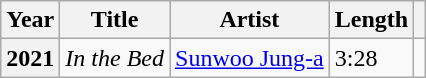<table class="wikitable sortable plainrowheaders">
<tr>
<th scope="col">Year</th>
<th scope="col">Title</th>
<th scope="col">Artist</th>
<th scope="col">Length</th>
<th scope="col" class="unsortable"></th>
</tr>
<tr>
<th scope="row">2021</th>
<td><em>In the Bed</em></td>
<td><a href='#'>Sunwoo Jung-a</a></td>
<td>3:28</td>
<td></td>
</tr>
</table>
